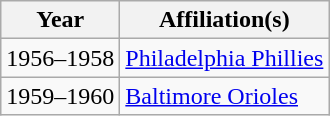<table class=wikitable>
<tr>
<th>Year</th>
<th>Affiliation(s)</th>
</tr>
<tr>
<td>1956–1958</td>
<td><a href='#'>Philadelphia Phillies</a></td>
</tr>
<tr>
<td>1959–1960</td>
<td><a href='#'>Baltimore Orioles</a></td>
</tr>
</table>
